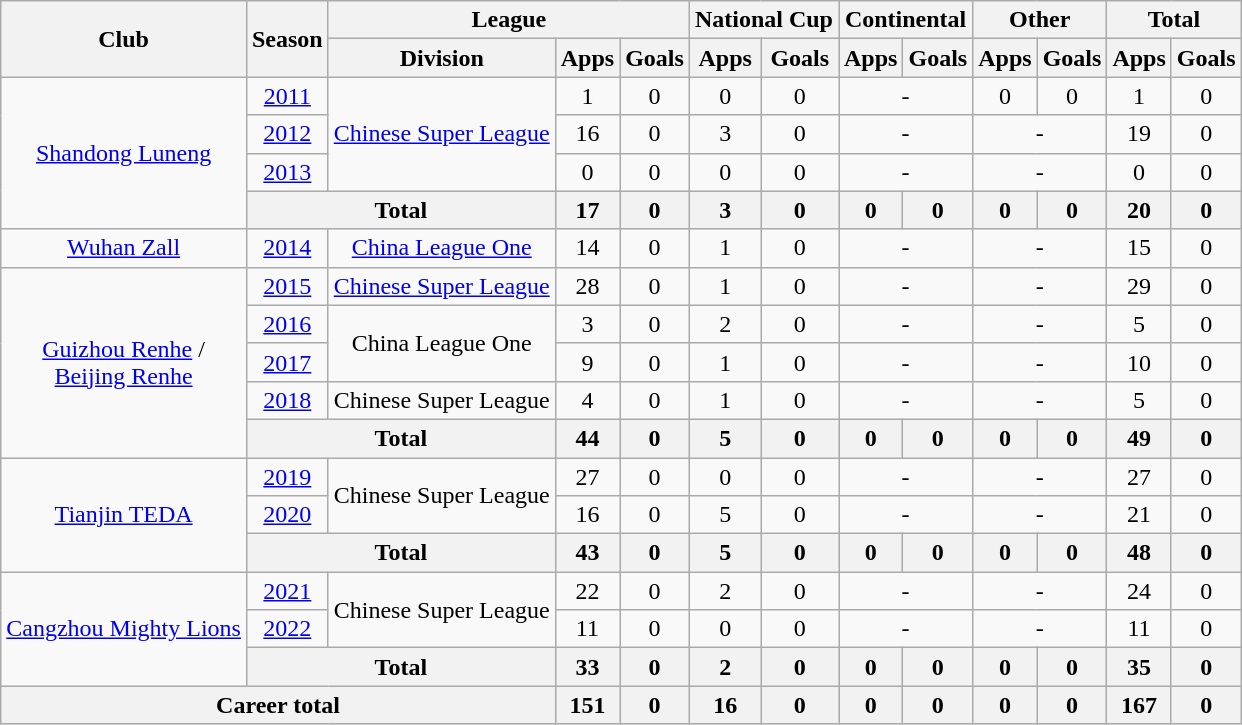<table class="wikitable" style="text-align: center">
<tr>
<th rowspan="2">Club</th>
<th rowspan="2">Season</th>
<th colspan="3">League</th>
<th colspan="2">National Cup</th>
<th colspan="2">Continental</th>
<th colspan="2">Other</th>
<th colspan="2">Total</th>
</tr>
<tr>
<th>Division</th>
<th>Apps</th>
<th>Goals</th>
<th>Apps</th>
<th>Goals</th>
<th>Apps</th>
<th>Goals</th>
<th>Apps</th>
<th>Goals</th>
<th>Apps</th>
<th>Goals</th>
</tr>
<tr>
<td rowspan=4><a href='#'>Shandong Luneng</a></td>
<td><a href='#'>2011</a></td>
<td rowspan="3"><a href='#'>Chinese Super League</a></td>
<td>1</td>
<td>0</td>
<td>0</td>
<td>0</td>
<td colspan="2">-</td>
<td>0</td>
<td>0</td>
<td>1</td>
<td>0</td>
</tr>
<tr>
<td><a href='#'>2012</a></td>
<td>16</td>
<td>0</td>
<td>3</td>
<td>0</td>
<td colspan="2">-</td>
<td colspan="2">-</td>
<td>19</td>
<td>0</td>
</tr>
<tr>
<td><a href='#'>2013</a></td>
<td>0</td>
<td>0</td>
<td>0</td>
<td>0</td>
<td colspan="2">-</td>
<td colspan="2">-</td>
<td>0</td>
<td>0</td>
</tr>
<tr>
<th colspan=2>Total</th>
<th>17</th>
<th>0</th>
<th>3</th>
<th>0</th>
<th>0</th>
<th>0</th>
<th>0</th>
<th>0</th>
<th>20</th>
<th>0</th>
</tr>
<tr>
<td><a href='#'>Wuhan Zall</a></td>
<td><a href='#'>2014</a></td>
<td><a href='#'>China League One</a></td>
<td>14</td>
<td>0</td>
<td>1</td>
<td>0</td>
<td colspan="2">-</td>
<td colspan="2">-</td>
<td>15</td>
<td>0</td>
</tr>
<tr>
<td rowspan=5><a href='#'>Guizhou Renhe</a> /<br><a href='#'>Beijing Renhe</a></td>
<td><a href='#'>2015</a></td>
<td><a href='#'>Chinese Super League</a></td>
<td>28</td>
<td>0</td>
<td>1</td>
<td>0</td>
<td colspan="2">-</td>
<td colspan="2">-</td>
<td>29</td>
<td>0</td>
</tr>
<tr>
<td><a href='#'>2016</a></td>
<td rowspan="2">China League One</td>
<td>3</td>
<td>0</td>
<td>2</td>
<td>0</td>
<td colspan="2">-</td>
<td colspan="2">-</td>
<td>5</td>
<td>0</td>
</tr>
<tr>
<td><a href='#'>2017</a></td>
<td>9</td>
<td>0</td>
<td>1</td>
<td>0</td>
<td colspan="2">-</td>
<td colspan="2">-</td>
<td>10</td>
<td>0</td>
</tr>
<tr>
<td><a href='#'>2018</a></td>
<td>Chinese Super League</td>
<td>4</td>
<td>0</td>
<td>1</td>
<td>0</td>
<td colspan="2">-</td>
<td colspan="2">-</td>
<td>5</td>
<td>0</td>
</tr>
<tr>
<th colspan=2>Total</th>
<th>44</th>
<th>0</th>
<th>5</th>
<th>0</th>
<th>0</th>
<th>0</th>
<th>0</th>
<th>0</th>
<th>49</th>
<th>0</th>
</tr>
<tr>
<td rowspan=3><a href='#'>Tianjin TEDA</a></td>
<td><a href='#'>2019</a></td>
<td rowspan=2>Chinese Super League</td>
<td>27</td>
<td>0</td>
<td>0</td>
<td>0</td>
<td colspan="2">-</td>
<td colspan="2">-</td>
<td>27</td>
<td>0</td>
</tr>
<tr>
<td><a href='#'>2020</a></td>
<td>16</td>
<td>0</td>
<td>5</td>
<td>0</td>
<td colspan="2">-</td>
<td colspan="2">-</td>
<td>21</td>
<td>0</td>
</tr>
<tr>
<th colspan=2>Total</th>
<th>43</th>
<th>0</th>
<th>5</th>
<th>0</th>
<th>0</th>
<th>0</th>
<th>0</th>
<th>0</th>
<th>48</th>
<th>0</th>
</tr>
<tr>
<td rowspan=3><a href='#'>Cangzhou Mighty Lions</a></td>
<td><a href='#'>2021</a></td>
<td rowspan=2>Chinese Super League</td>
<td>22</td>
<td>0</td>
<td>2</td>
<td>0</td>
<td colspan="2">-</td>
<td colspan="2">-</td>
<td>24</td>
<td>0</td>
</tr>
<tr>
<td><a href='#'>2022</a></td>
<td>11</td>
<td>0</td>
<td>0</td>
<td>0</td>
<td colspan="2">-</td>
<td colspan="2">-</td>
<td>11</td>
<td>0</td>
</tr>
<tr>
<th colspan=2>Total</th>
<th>33</th>
<th>0</th>
<th>2</th>
<th>0</th>
<th>0</th>
<th>0</th>
<th>0</th>
<th>0</th>
<th>35</th>
<th>0</th>
</tr>
<tr>
<th colspan=3>Career total</th>
<th>151</th>
<th>0</th>
<th>16</th>
<th>0</th>
<th>0</th>
<th>0</th>
<th>0</th>
<th>0</th>
<th>167</th>
<th>0</th>
</tr>
</table>
